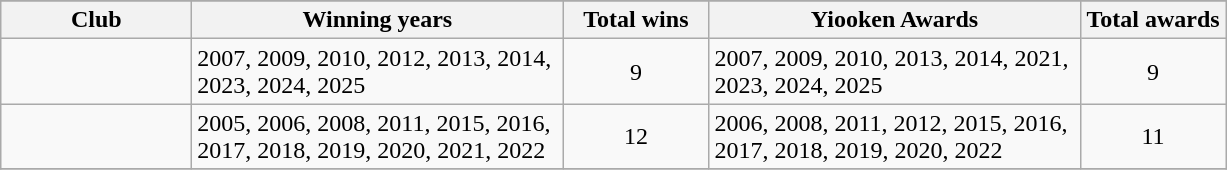<table class="wikitable">
<tr style="background:#87cefa;">
</tr>
<tr>
<th scope="col" width="120">Club</th>
<th scope="col" width="240">Winning years</th>
<th scope="col" width="90">Total wins</th>
<th scope="col" width="240">Yiooken Awards</th>
<th scope="col" width="90">Total awards</th>
</tr>
<tr>
<td></td>
<td>2007, 2009, 2010, 2012, 2013, 2014, 2023, 2024, 2025</td>
<td align=center>9</td>
<td>2007, 2009, 2010, 2013, 2014, 2021, 2023, 2024, 2025</td>
<td align=center>9</td>
</tr>
<tr>
<td></td>
<td>2005, 2006, 2008, 2011, 2015, 2016, 2017, 2018, 2019, 2020, 2021, 2022</td>
<td align="center">12</td>
<td>2006, 2008, 2011, 2012, 2015, 2016, 2017, 2018, 2019, 2020, 2022</td>
<td align=center>11</td>
</tr>
<tr>
</tr>
</table>
